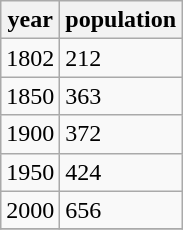<table class="wikitable">
<tr>
<th>year</th>
<th>population</th>
</tr>
<tr>
<td>1802</td>
<td>212</td>
</tr>
<tr>
<td>1850</td>
<td>363</td>
</tr>
<tr>
<td>1900</td>
<td>372</td>
</tr>
<tr>
<td>1950</td>
<td>424</td>
</tr>
<tr>
<td>2000</td>
<td>656</td>
</tr>
<tr>
</tr>
</table>
